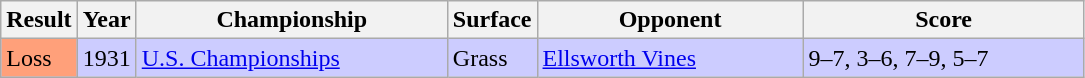<table class="sortable wikitable">
<tr>
<th style="width:40px">Result</th>
<th style="width:30px">Year</th>
<th style="width:200px">Championship</th>
<th style="width:50px">Surface</th>
<th style="width:170px">Opponent</th>
<th style="width:180px" class="unsortable">Score</th>
</tr>
<tr style="background:#ccf;">
<td style="background:#ffa07a;">Loss</td>
<td>1931</td>
<td><a href='#'>U.S. Championships</a></td>
<td>Grass</td>
<td> <a href='#'>Ellsworth Vines</a></td>
<td>9–7, 3–6, 7–9, 5–7</td>
</tr>
</table>
